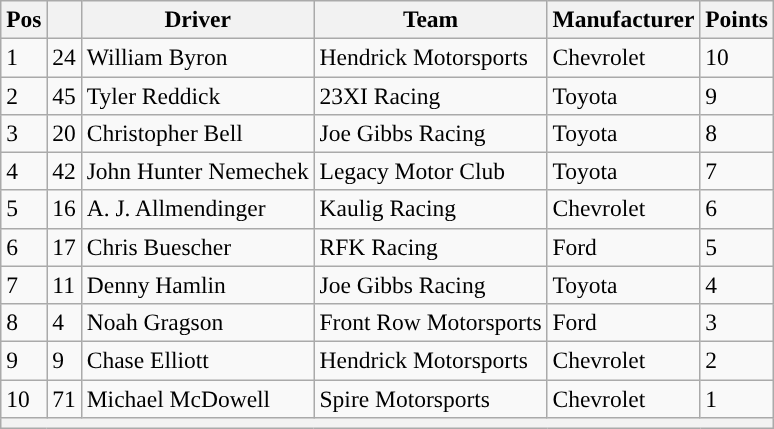<table class="wikitable" style="font-size:98%">
<tr>
<th>Pos</th>
<th></th>
<th>Driver</th>
<th>Team</th>
<th>Manufacturer</th>
<th>Points</th>
</tr>
<tr>
<td>1</td>
<td>24</td>
<td>William Byron</td>
<td>Hendrick Motorsports</td>
<td>Chevrolet</td>
<td>10</td>
</tr>
<tr>
<td>2</td>
<td>45</td>
<td>Tyler Reddick</td>
<td>23XI Racing</td>
<td>Toyota</td>
<td>9</td>
</tr>
<tr>
<td>3</td>
<td>20</td>
<td>Christopher Bell</td>
<td>Joe Gibbs Racing</td>
<td>Toyota</td>
<td>8</td>
</tr>
<tr>
<td>4</td>
<td>42</td>
<td>John Hunter Nemechek</td>
<td>Legacy Motor Club</td>
<td>Toyota</td>
<td>7</td>
</tr>
<tr>
<td>5</td>
<td>16</td>
<td>A. J. Allmendinger</td>
<td>Kaulig Racing</td>
<td>Chevrolet</td>
<td>6</td>
</tr>
<tr>
<td>6</td>
<td>17</td>
<td>Chris Buescher</td>
<td>RFK Racing</td>
<td>Ford</td>
<td>5</td>
</tr>
<tr>
<td>7</td>
<td>11</td>
<td>Denny Hamlin</td>
<td>Joe Gibbs Racing</td>
<td>Toyota</td>
<td>4</td>
</tr>
<tr>
<td>8</td>
<td>4</td>
<td>Noah Gragson</td>
<td>Front Row Motorsports</td>
<td>Ford</td>
<td>3</td>
</tr>
<tr>
<td>9</td>
<td>9</td>
<td>Chase Elliott</td>
<td>Hendrick Motorsports</td>
<td>Chevrolet</td>
<td>2</td>
</tr>
<tr>
<td>10</td>
<td>71</td>
<td>Michael McDowell</td>
<td>Spire Motorsports</td>
<td>Chevrolet</td>
<td>1</td>
</tr>
<tr>
<th colspan="6"></th>
</tr>
</table>
